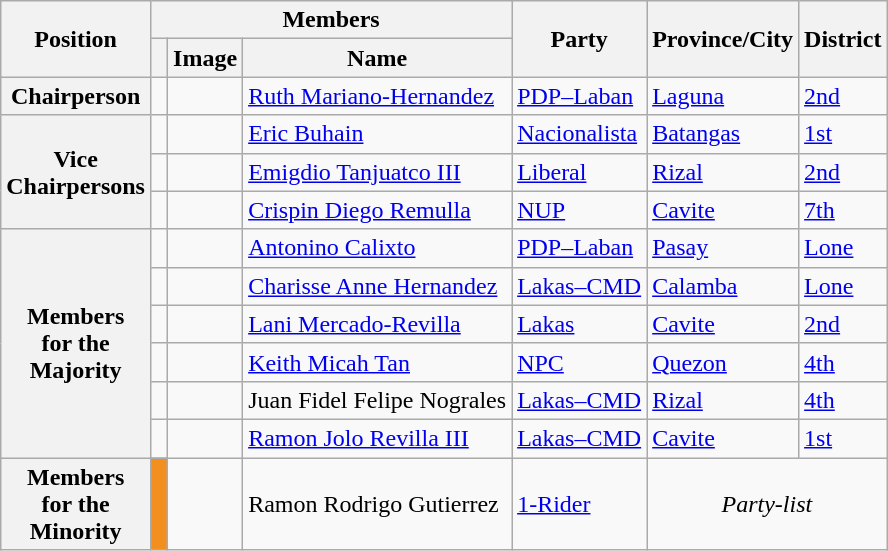<table class="wikitable" style="font-size: 100%;">
<tr>
<th rowspan="2">Position</th>
<th colspan="3">Members</th>
<th rowspan="2">Party</th>
<th rowspan="2">Province/City</th>
<th rowspan="2">District</th>
</tr>
<tr>
<th></th>
<th>Image</th>
<th>Name</th>
</tr>
<tr>
<th>Chairperson</th>
<td></td>
<td></td>
<td><a href='#'>Ruth Mariano-Hernandez</a></td>
<td><a href='#'>PDP–Laban</a></td>
<td><a href='#'>Laguna</a></td>
<td><a href='#'>2nd</a></td>
</tr>
<tr>
<th rowspan="3">Vice<br>Chairpersons</th>
<td></td>
<td></td>
<td><a href='#'>Eric Buhain</a></td>
<td><a href='#'>Nacionalista</a></td>
<td><a href='#'>Batangas</a></td>
<td><a href='#'>1st</a></td>
</tr>
<tr>
<td></td>
<td></td>
<td><a href='#'>Emigdio Tanjuatco III</a></td>
<td><a href='#'>Liberal</a></td>
<td><a href='#'>Rizal</a></td>
<td><a href='#'>2nd</a></td>
</tr>
<tr>
<td></td>
<td></td>
<td><a href='#'>Crispin Diego Remulla</a></td>
<td><a href='#'>NUP</a></td>
<td><a href='#'>Cavite</a></td>
<td><a href='#'>7th</a></td>
</tr>
<tr>
<th rowspan="6">Members<br>for the<br>Majority</th>
<td></td>
<td></td>
<td><a href='#'>Antonino Calixto</a></td>
<td><a href='#'>PDP–Laban</a></td>
<td><a href='#'>Pasay</a></td>
<td><a href='#'>Lone</a></td>
</tr>
<tr>
<td></td>
<td></td>
<td><a href='#'>Charisse Anne Hernandez</a></td>
<td><a href='#'>Lakas–CMD</a></td>
<td><a href='#'>Calamba</a></td>
<td><a href='#'>Lone</a></td>
</tr>
<tr>
<td></td>
<td></td>
<td><a href='#'>Lani Mercado-Revilla</a></td>
<td><a href='#'>Lakas</a></td>
<td><a href='#'>Cavite</a></td>
<td><a href='#'>2nd</a></td>
</tr>
<tr>
<td></td>
<td></td>
<td><a href='#'>Keith Micah Tan</a></td>
<td><a href='#'>NPC</a></td>
<td><a href='#'>Quezon</a></td>
<td><a href='#'>4th</a></td>
</tr>
<tr>
<td></td>
<td></td>
<td>Juan Fidel Felipe Nograles</td>
<td><a href='#'>Lakas–CMD</a></td>
<td><a href='#'>Rizal</a></td>
<td><a href='#'>4th</a></td>
</tr>
<tr>
<td></td>
<td></td>
<td><a href='#'>Ramon Jolo Revilla III</a></td>
<td><a href='#'>Lakas–CMD</a></td>
<td><a href='#'>Cavite</a></td>
<td><a href='#'>1st</a></td>
</tr>
<tr>
<th>Members<br>for the<br>Minority</th>
<td bgcolor=#F38F1F> </td>
<td></td>
<td>Ramon Rodrigo Gutierrez</td>
<td><a href='#'>1-Rider</a></td>
<td align="center" colspan="2"><em>Party-list</em></td>
</tr>
</table>
